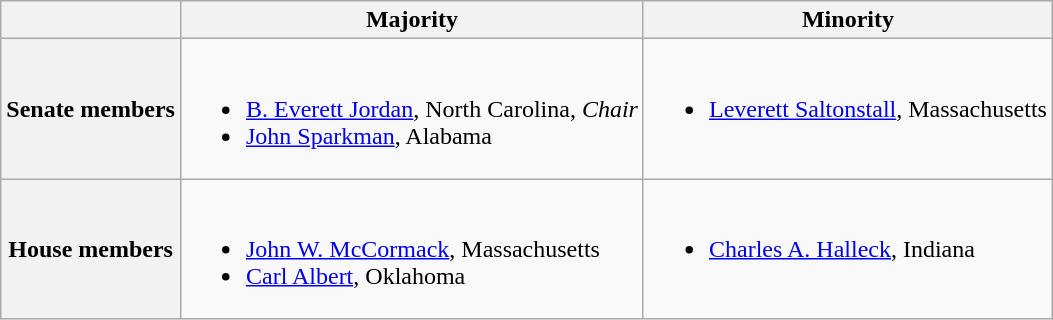<table class=wikitable>
<tr>
<th></th>
<th>Majority</th>
<th>Minority</th>
</tr>
<tr>
<th>Senate members</th>
<td valign="top" ><br><ul><li><a href='#'>B. Everett Jordan</a>, North Carolina, <em>Chair</em></li><li><a href='#'>John Sparkman</a>, Alabama</li></ul></td>
<td valign="top" ><br><ul><li><a href='#'>Leverett Saltonstall</a>, Massachusetts</li></ul></td>
</tr>
<tr>
<th>House members</th>
<td valign="top" ><br><ul><li><a href='#'>John W. McCormack</a>, Massachusetts</li><li><a href='#'>Carl Albert</a>, Oklahoma</li></ul></td>
<td valign="top" ><br><ul><li><a href='#'>Charles A. Halleck</a>, Indiana</li></ul></td>
</tr>
</table>
